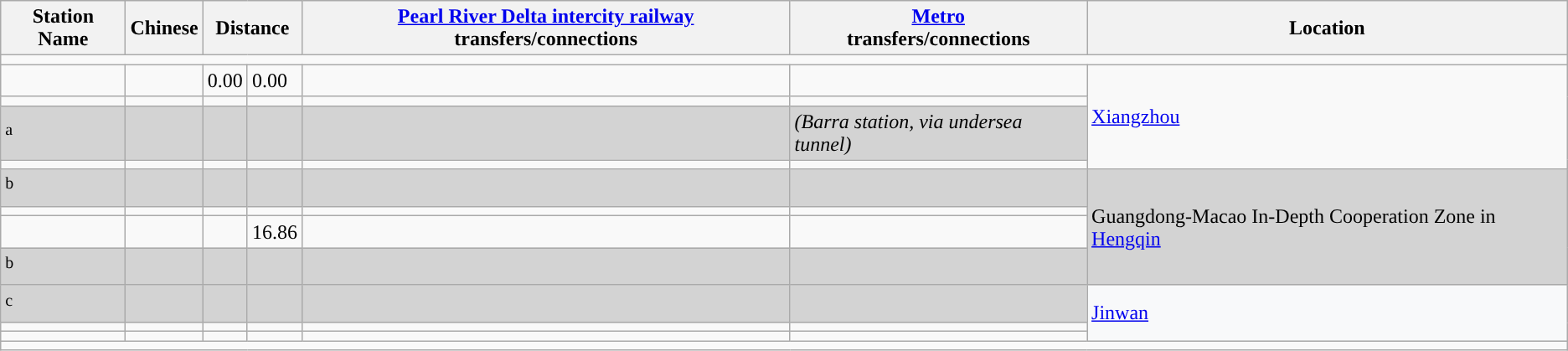<table class="wikitable">
<tr>
<th>Station Name</th>
<th>Chinese</th>
<th colspan="2">Distance<br></th>
<th><a href='#'>Pearl River Delta intercity railway</a> transfers/connections</th>
<th><a href='#'>Metro</a><br>transfers/connections</th>
<th>Location</th>
</tr>
<tr style="background:#">
<td colspan = "7"></td>
</tr>
<tr>
<td></td>
<td></td>
<td>0.00</td>
<td>0.00</td>
<td></td>
<td></td>
<td rowspan="4"><a href='#'>Xiangzhou</a></td>
</tr>
<tr>
<td> </td>
<td></td>
<td></td>
<td></td>
<td></td>
<td></td>
</tr>
<tr bgcolor="lightgrey">
<td><em></em> <sup>a</sup></td>
<td></td>
<td></td>
<td></td>
<td></td>
<td><em> (Barra station, via undersea tunnel)</em></td>
</tr>
<tr>
<td></td>
<td></td>
<td></td>
<td></td>
<td></td>
<td></td>
</tr>
<tr bgcolor="lightgrey">
<td><em></em>  <sup>b</sup></td>
<td></td>
<td></td>
<td></td>
<td></td>
<td></td>
<td rowspan="4">Guangdong-Macao In-Depth Cooperation Zone in <a href='#'>Hengqin</a></td>
</tr>
<tr>
<td></td>
<td></td>
<td></td>
<td></td>
<td></td>
<td></td>
</tr>
<tr>
<td></td>
<td></td>
<td></td>
<td>16.86</td>
<td></td>
<td></td>
</tr>
<tr bgcolor="lightgrey">
<td><em></em> <sup>b</sup></td>
<td></td>
<td></td>
<td></td>
<td></td>
<td></td>
</tr>
<tr bgcolor="lightgrey">
<td><em></em>  <sup>c</sup></td>
<td></td>
<td></td>
<td></td>
<td></td>
<td></td>
<td bgcolor=#f8f9fa rowspan="3"><a href='#'>Jinwan</a></td>
</tr>
<tr>
<td> </td>
<td></td>
<td></td>
<td></td>
<td></td>
<td></td>
</tr>
<tr>
<td></td>
<td></td>
<td></td>
<td></td>
<td></td>
<td></td>
</tr>
<tr style="background:#">
<td colspan = "7"></td>
</tr>
</table>
